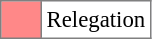<table bgcolor="#f7f8ff" cellpadding="3" cellspacing="0" border="1" style="font-size: 95%; border: gray solid 1px; border-collapse: collapse;text-align:center;">
<tr>
<td style="background: #FF8888;" width="20"></td>
<td bgcolor="#ffffff" align="left">Relegation</td>
</tr>
</table>
